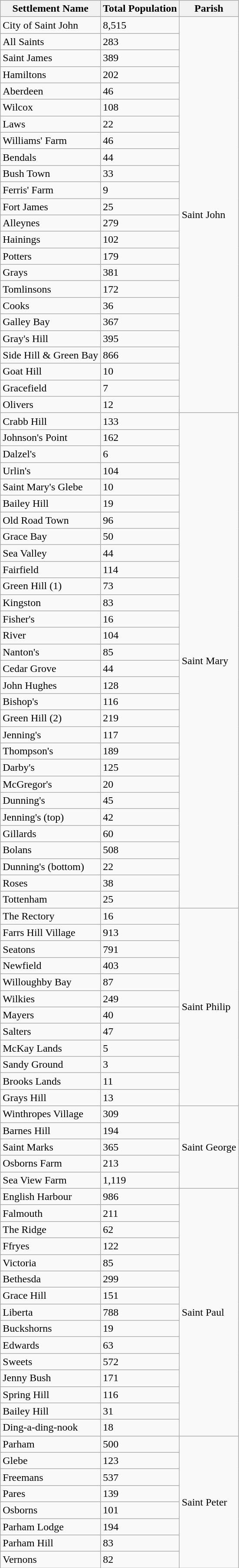<table class="wikitable sortable mw-collapsible mw-collapsed">
<tr>
<th>Settlement Name</th>
<th>Total Population</th>
<th>Parish</th>
</tr>
<tr>
<td>City of Saint John</td>
<td>8,515</td>
<td rowspan="24">Saint John</td>
</tr>
<tr>
<td>All Saints</td>
<td>283</td>
</tr>
<tr>
<td>Saint James</td>
<td>389</td>
</tr>
<tr>
<td>Hamiltons</td>
<td>202</td>
</tr>
<tr>
<td>Aberdeen</td>
<td>46</td>
</tr>
<tr>
<td>Wilcox</td>
<td>108</td>
</tr>
<tr>
<td>Laws</td>
<td>22</td>
</tr>
<tr>
<td>Williams' Farm</td>
<td>46</td>
</tr>
<tr>
<td>Bendals</td>
<td>44</td>
</tr>
<tr>
<td>Bush Town</td>
<td>33</td>
</tr>
<tr>
<td>Ferris' Farm</td>
<td>9</td>
</tr>
<tr>
<td>Fort James</td>
<td>25</td>
</tr>
<tr>
<td>Alleynes</td>
<td>279</td>
</tr>
<tr>
<td>Hainings</td>
<td>102</td>
</tr>
<tr>
<td>Potters</td>
<td>179</td>
</tr>
<tr>
<td>Grays</td>
<td>381</td>
</tr>
<tr>
<td>Tomlinsons</td>
<td>172</td>
</tr>
<tr>
<td>Cooks</td>
<td>36</td>
</tr>
<tr>
<td>Galley Bay</td>
<td>367</td>
</tr>
<tr>
<td>Gray's Hill</td>
<td>395</td>
</tr>
<tr>
<td>Side Hill & Green Bay</td>
<td>866</td>
</tr>
<tr>
<td>Goat Hill</td>
<td>10</td>
</tr>
<tr>
<td>Gracefield</td>
<td>7</td>
</tr>
<tr>
<td>Olivers</td>
<td>12</td>
</tr>
<tr>
<td>Crabb Hill</td>
<td>133</td>
<td rowspan="30">Saint Mary</td>
</tr>
<tr>
<td>Johnson's Point</td>
<td>162</td>
</tr>
<tr>
<td>Dalzel's</td>
<td>6</td>
</tr>
<tr>
<td>Urlin's</td>
<td>104</td>
</tr>
<tr>
<td>Saint Mary's Glebe</td>
<td>10</td>
</tr>
<tr>
<td>Bailey Hill</td>
<td>19</td>
</tr>
<tr>
<td>Old Road Town</td>
<td>96</td>
</tr>
<tr>
<td>Grace Bay</td>
<td>50</td>
</tr>
<tr>
<td>Sea Valley</td>
<td>44</td>
</tr>
<tr>
<td>Fairfield</td>
<td>114</td>
</tr>
<tr>
<td>Green Hill (1)</td>
<td>73</td>
</tr>
<tr>
<td>Kingston</td>
<td>83</td>
</tr>
<tr>
<td>Fisher's</td>
<td>16</td>
</tr>
<tr>
<td>River</td>
<td>104</td>
</tr>
<tr>
<td>Nanton's</td>
<td>85</td>
</tr>
<tr>
<td>Cedar Grove</td>
<td>44</td>
</tr>
<tr>
<td>John Hughes</td>
<td>128</td>
</tr>
<tr>
<td>Bishop's</td>
<td>116</td>
</tr>
<tr>
<td>Green Hill (2)</td>
<td>219</td>
</tr>
<tr>
<td>Jenning's</td>
<td>117</td>
</tr>
<tr>
<td>Thompson's</td>
<td>189</td>
</tr>
<tr>
<td>Darby's</td>
<td>125</td>
</tr>
<tr>
<td>McGregor's</td>
<td>20</td>
</tr>
<tr>
<td>Dunning's</td>
<td>45</td>
</tr>
<tr>
<td>Jenning's (top)</td>
<td>42</td>
</tr>
<tr>
<td>Gillards</td>
<td>60</td>
</tr>
<tr>
<td>Bolans</td>
<td>508</td>
</tr>
<tr>
<td>Dunning's (bottom)</td>
<td>22</td>
</tr>
<tr>
<td>Roses</td>
<td>38</td>
</tr>
<tr>
<td>Tottenham</td>
<td>25</td>
</tr>
<tr>
<td>The Rectory</td>
<td>16</td>
<td rowspan="12">Saint Philip</td>
</tr>
<tr>
<td>Farrs Hill Village</td>
<td>913</td>
</tr>
<tr>
<td>Seatons</td>
<td>791</td>
</tr>
<tr>
<td>Newfield</td>
<td>403</td>
</tr>
<tr>
<td>Willoughby Bay</td>
<td>87</td>
</tr>
<tr>
<td>Wilkies</td>
<td>249</td>
</tr>
<tr>
<td>Mayers</td>
<td>40</td>
</tr>
<tr>
<td>Salters</td>
<td>47</td>
</tr>
<tr>
<td>McKay Lands</td>
<td>5</td>
</tr>
<tr>
<td>Sandy Ground</td>
<td>3</td>
</tr>
<tr>
<td>Brooks Lands</td>
<td>11</td>
</tr>
<tr>
<td>Grays Hill</td>
<td>13</td>
</tr>
<tr>
<td>Winthropes Village</td>
<td>309</td>
<td rowspan="5">Saint George</td>
</tr>
<tr>
<td>Barnes Hill</td>
<td>194</td>
</tr>
<tr>
<td>Saint Marks</td>
<td>365</td>
</tr>
<tr>
<td>Osborns Farm</td>
<td>213</td>
</tr>
<tr>
<td>Sea View Farm</td>
<td>1,119</td>
</tr>
<tr>
<td>English Harbour</td>
<td>986</td>
<td rowspan="15">Saint Paul</td>
</tr>
<tr>
<td>Falmouth</td>
<td>211</td>
</tr>
<tr>
<td>The Ridge</td>
<td>62</td>
</tr>
<tr>
<td>Ffryes</td>
<td>122</td>
</tr>
<tr>
<td>Victoria</td>
<td>85</td>
</tr>
<tr>
<td>Bethesda</td>
<td>299</td>
</tr>
<tr>
<td>Grace Hill</td>
<td>151</td>
</tr>
<tr>
<td>Liberta</td>
<td>788</td>
</tr>
<tr>
<td>Buckshorns</td>
<td>19</td>
</tr>
<tr>
<td>Edwards</td>
<td>63</td>
</tr>
<tr>
<td>Sweets</td>
<td>572</td>
</tr>
<tr>
<td>Jenny Bush</td>
<td>171</td>
</tr>
<tr>
<td>Spring Hill</td>
<td>116</td>
</tr>
<tr>
<td>Bailey Hill</td>
<td>31</td>
</tr>
<tr>
<td>Ding-a-ding-nook</td>
<td>18</td>
</tr>
<tr>
<td>Parham</td>
<td>500</td>
<td rowspan="8">Saint Peter</td>
</tr>
<tr>
<td>Glebe</td>
<td>123</td>
</tr>
<tr>
<td>Freemans</td>
<td>537</td>
</tr>
<tr>
<td>Pares</td>
<td>139</td>
</tr>
<tr>
<td>Osborns</td>
<td>101</td>
</tr>
<tr>
<td>Parham Lodge</td>
<td>194</td>
</tr>
<tr>
<td>Parham Hill</td>
<td>83</td>
</tr>
<tr>
<td>Vernons</td>
<td>82</td>
</tr>
</table>
